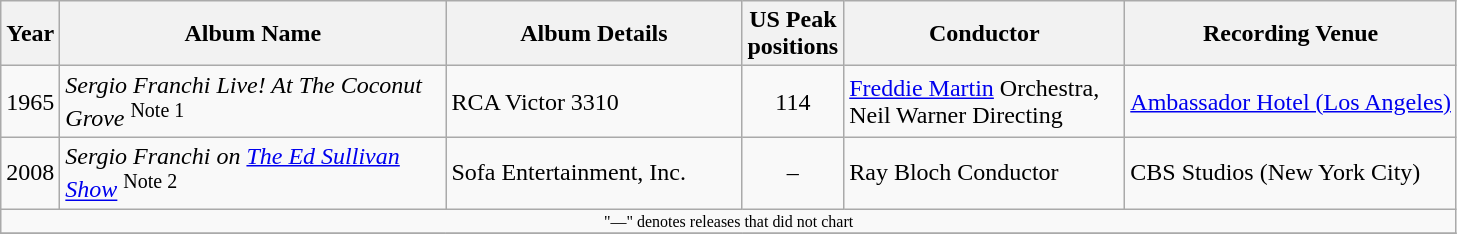<table class="wikitable sortable">
<tr>
<th scope="col" width="25"><strong>Year</strong></th>
<th scope="col" width="250"><strong>Album Name</strong></th>
<th scope="col" width="190"><strong>Album Details</strong></th>
<th scope="col" align="center" width="40"><strong>US Peak positions</strong></th>
<th scope="col" width="180"><strong>Conductor</strong></th>
<th scope="col"><strong>Recording Venue</strong></th>
</tr>
<tr>
<td>1965</td>
<td><em>Sergio Franchi Live! At The Coconut Grove</em> <sup>Note 1</sup></td>
<td>RCA Victor 3310</td>
<td align="center">114</td>
<td><a href='#'>Freddie Martin</a> Orchestra, Neil Warner Directing</td>
<td><a href='#'>Ambassador Hotel (Los Angeles)</a></td>
</tr>
<tr>
<td>2008</td>
<td><em>Sergio Franchi on <a href='#'>The Ed Sullivan Show</a></em> <sup>Note 2</sup></td>
<td>Sofa Entertainment, Inc.</td>
<td align="center">–</td>
<td>Ray Bloch Conductor</td>
<td>CBS Studios (New York City)</td>
</tr>
<tr>
<td colspan="6" style="font-size: 8pt" align="center">"—" denotes releases that did not chart</td>
</tr>
<tr>
</tr>
</table>
